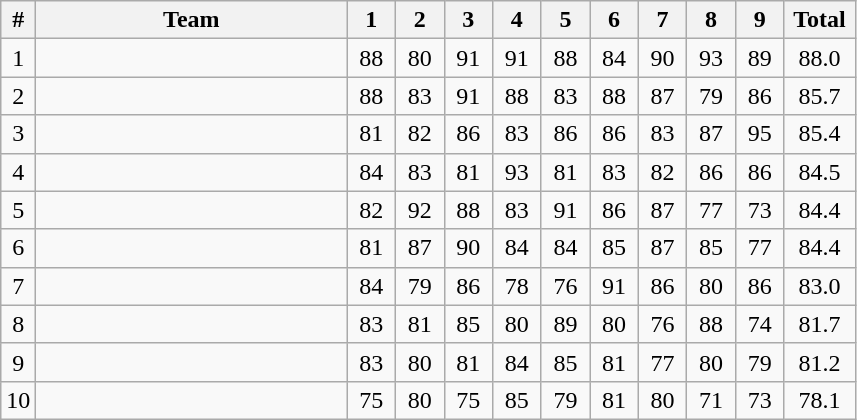<table class="wikitable sortable" style="text-align:center">
<tr>
<th>#</th>
<th width=200>Team</th>
<th width=25>1</th>
<th width=25>2</th>
<th width=25>3</th>
<th width=25>4</th>
<th width=25>5</th>
<th width=25>6</th>
<th width=25>7</th>
<th width=25>8</th>
<th width=25>9</th>
<th width=40>Total</th>
</tr>
<tr>
<td>1</td>
<td align=left></td>
<td>88</td>
<td>80</td>
<td>91</td>
<td>91</td>
<td>88</td>
<td>84</td>
<td>90</td>
<td>93</td>
<td>89</td>
<td>88.0</td>
</tr>
<tr>
<td>2</td>
<td align=left></td>
<td>88</td>
<td>83</td>
<td>91</td>
<td>88</td>
<td>83</td>
<td>88</td>
<td>87</td>
<td>79</td>
<td>86</td>
<td>85.7</td>
</tr>
<tr>
<td>3</td>
<td align=left></td>
<td>81</td>
<td>82</td>
<td>86</td>
<td>83</td>
<td>86</td>
<td>86</td>
<td>83</td>
<td>87</td>
<td>95</td>
<td>85.4</td>
</tr>
<tr>
<td>4</td>
<td align=left></td>
<td>84</td>
<td>83</td>
<td>81</td>
<td>93</td>
<td>81</td>
<td>83</td>
<td>82</td>
<td>86</td>
<td>86</td>
<td>84.5</td>
</tr>
<tr>
<td>5</td>
<td align=left></td>
<td>82</td>
<td>92</td>
<td>88</td>
<td>83</td>
<td>91</td>
<td>86</td>
<td>87</td>
<td>77</td>
<td>73</td>
<td>84.4</td>
</tr>
<tr>
<td>6</td>
<td align=left></td>
<td>81</td>
<td>87</td>
<td>90</td>
<td>84</td>
<td>84</td>
<td>85</td>
<td>87</td>
<td>85</td>
<td>77</td>
<td>84.4</td>
</tr>
<tr>
<td>7</td>
<td align=left></td>
<td>84</td>
<td>79</td>
<td>86</td>
<td>78</td>
<td>76</td>
<td>91</td>
<td>86</td>
<td>80</td>
<td>86</td>
<td>83.0</td>
</tr>
<tr>
<td>8</td>
<td align=left></td>
<td>83</td>
<td>81</td>
<td>85</td>
<td>80</td>
<td>89</td>
<td>80</td>
<td>76</td>
<td>88</td>
<td>74</td>
<td>81.7</td>
</tr>
<tr>
<td>9</td>
<td align=left></td>
<td>83</td>
<td>80</td>
<td>81</td>
<td>84</td>
<td>85</td>
<td>81</td>
<td>77</td>
<td>80</td>
<td>79</td>
<td>81.2</td>
</tr>
<tr>
<td>10</td>
<td align=left></td>
<td>75</td>
<td>80</td>
<td>75</td>
<td>85</td>
<td>79</td>
<td>81</td>
<td>80</td>
<td>71</td>
<td>73</td>
<td>78.1</td>
</tr>
</table>
